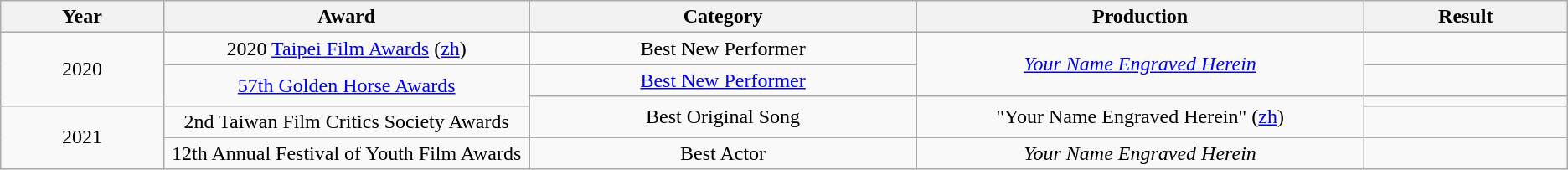<table class="wikitable" style="text-align:center;">
<tr align=center>
<th width="8%">Year</th>
<th width="18%">Award</th>
<th width="19%">Category</th>
<th width="22%">Production</th>
<th width="10%">Result</th>
</tr>
<tr align=center>
<td rowspan="3">2020</td>
<td>2020 <a href='#'>Taipei Film Awards</a> (<a href='#'>zh</a>)</td>
<td>Best New Performer</td>
<td rowspan="2"><em><a href='#'>Your Name Engraved Herein</a></em></td>
<td></td>
</tr>
<tr>
<td rowspan="2"><a href='#'>57th Golden Horse Awards</a></td>
<td><a href='#'>Best New Performer</a></td>
<td></td>
</tr>
<tr>
<td rowspan="2">Best Original Song</td>
<td rowspan="2">"Your Name Engraved Herein" (<a href='#'>zh</a>)</td>
<td></td>
</tr>
<tr align=center>
<td rowspan="2">2021</td>
<td>2nd Taiwan Film Critics Society Awards</td>
<td></td>
</tr>
<tr>
<td>12th Annual Festival of Youth Film Awards</td>
<td>Best Actor</td>
<td><em>Your Name Engraved Herein</em></td>
<td></td>
</tr>
</table>
